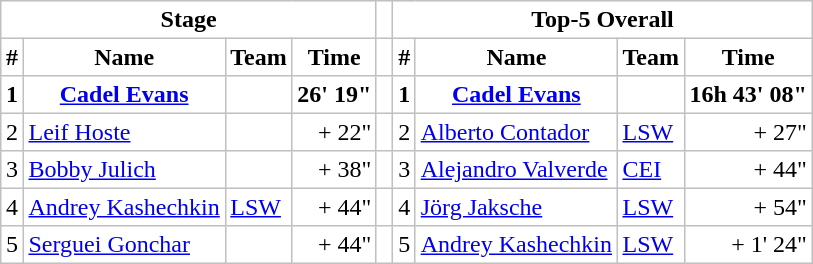<table style="border-collapse: collapse; border-color: #c0c0c0;" border="1" cellpadding="3">
<tr>
<th colspan="4">Stage</th>
<th></th>
<th colspan="4">Top-5 Overall</th>
</tr>
<tr ->
<th>#</th>
<th>Name</th>
<th>Team</th>
<th>Time</th>
<th> </th>
<th>#</th>
<th>Name</th>
<th>Team</th>
<th>Time</th>
</tr>
<tr ->
<th>1</th>
<th><a href='#'>Cadel Evans</a> </th>
<th></th>
<th align="right">26' 19"</th>
<th></th>
<th>1</th>
<th><a href='#'>Cadel Evans</a> </th>
<th></th>
<th align="right">16h 43' 08"</th>
</tr>
<tr ->
<td>2</td>
<td><a href='#'>Leif Hoste</a> </td>
<td></td>
<td align="right">+ 22"</td>
<td></td>
<td>2</td>
<td><a href='#'>Alberto Contador</a> </td>
<td><a href='#'>LSW</a></td>
<td align="right">+ 27"</td>
</tr>
<tr ->
<td>3</td>
<td><a href='#'>Bobby Julich</a> </td>
<td></td>
<td align="right">+ 38"</td>
<td></td>
<td>3</td>
<td><a href='#'>Alejandro Valverde</a> </td>
<td><a href='#'>CEI</a></td>
<td align="right">+ 44"</td>
</tr>
<tr ->
<td>4</td>
<td><a href='#'>Andrey Kashechkin</a> </td>
<td><a href='#'>LSW</a></td>
<td align="right">+ 44"</td>
<td></td>
<td>4</td>
<td><a href='#'>Jörg Jaksche</a> </td>
<td><a href='#'>LSW</a></td>
<td align="right">+ 54"</td>
</tr>
<tr ->
<td>5</td>
<td><a href='#'>Serguei Gonchar</a> </td>
<td></td>
<td align="right">+ 44"</td>
<td></td>
<td>5</td>
<td><a href='#'>Andrey Kashechkin</a> </td>
<td><a href='#'>LSW</a></td>
<td align="right">+ 1' 24"</td>
</tr>
</table>
